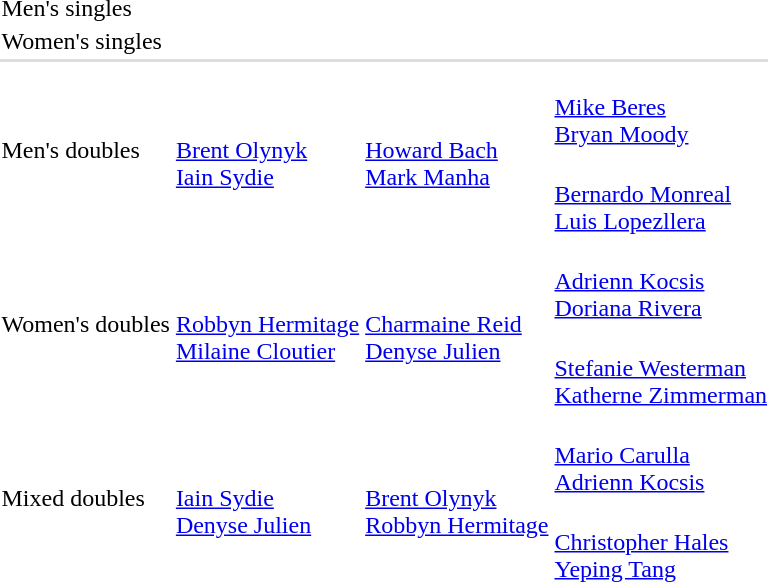<table>
<tr>
<td rowspan=2>Men's singles <br></td>
<td rowspan=2></td>
<td rowspan=2></td>
<td></td>
</tr>
<tr>
<td></td>
</tr>
<tr>
<td rowspan=2>Women's singles <br></td>
<td rowspan=2></td>
<td rowspan=2></td>
<td></td>
</tr>
<tr>
<td></td>
</tr>
<tr bgcolor=#DDDDDD>
<td colspan=7></td>
</tr>
<tr>
<td rowspan=2>Men's doubles <br></td>
<td rowspan=2><br><a href='#'>Brent Olynyk</a><br><a href='#'>Iain Sydie</a></td>
<td rowspan=2><br><a href='#'>Howard Bach</a><br><a href='#'>Mark Manha</a></td>
<td><br><a href='#'>Mike Beres</a><br><a href='#'>Bryan Moody</a></td>
</tr>
<tr>
<td><br><a href='#'>Bernardo Monreal</a><br><a href='#'>Luis Lopezllera</a></td>
</tr>
<tr>
<td rowspan=2>Women's doubles <br></td>
<td rowspan=2><br><a href='#'>Robbyn Hermitage</a><br><a href='#'>Milaine Cloutier</a></td>
<td rowspan=2><br><a href='#'>Charmaine Reid</a><br><a href='#'>Denyse Julien</a></td>
<td><br><a href='#'>Adrienn Kocsis</a><br><a href='#'>Doriana Rivera</a></td>
</tr>
<tr>
<td><br><a href='#'>Stefanie Westerman</a><br><a href='#'>Katherne Zimmerman</a></td>
</tr>
<tr>
<td rowspan=2>Mixed doubles <br></td>
<td rowspan=2><br><a href='#'>Iain Sydie</a><br><a href='#'>Denyse Julien</a></td>
<td rowspan=2><br><a href='#'>Brent Olynyk</a><br><a href='#'>Robbyn Hermitage</a></td>
<td><br><a href='#'>Mario Carulla</a><br><a href='#'>Adrienn Kocsis</a></td>
</tr>
<tr>
<td><br><a href='#'>Christopher Hales</a><br><a href='#'>Yeping Tang</a></td>
</tr>
</table>
